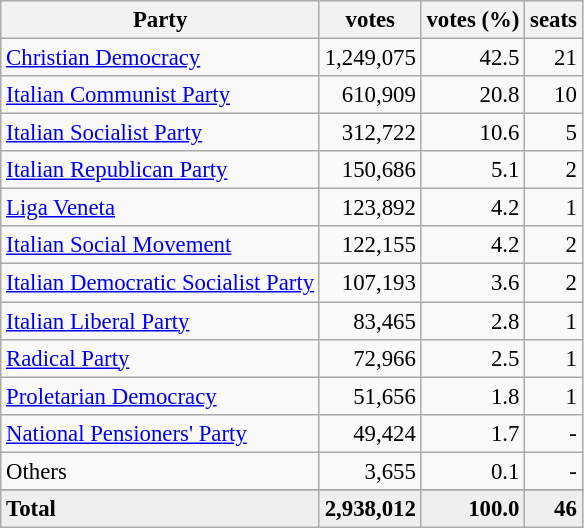<table class="wikitable" style="font-size:95%">
<tr bgcolor="EFEFEF">
<th>Party</th>
<th>votes</th>
<th>votes (%)</th>
<th>seats</th>
</tr>
<tr>
<td><a href='#'>Christian Democracy</a></td>
<td align=right>1,249,075</td>
<td align=right>42.5</td>
<td align=right>21</td>
</tr>
<tr>
<td><a href='#'>Italian Communist Party</a></td>
<td align=right>610,909</td>
<td align=right>20.8</td>
<td align=right>10</td>
</tr>
<tr>
<td><a href='#'>Italian Socialist Party</a></td>
<td align=right>312,722</td>
<td align=right>10.6</td>
<td align=right>5</td>
</tr>
<tr>
<td><a href='#'>Italian Republican Party</a></td>
<td align=right>150,686</td>
<td align=right>5.1</td>
<td align=right>2</td>
</tr>
<tr>
<td><a href='#'>Liga Veneta</a></td>
<td align=right>123,892</td>
<td align=right>4.2</td>
<td align=right>1</td>
</tr>
<tr>
<td><a href='#'>Italian Social Movement</a></td>
<td align=right>122,155</td>
<td align=right>4.2</td>
<td align=right>2</td>
</tr>
<tr>
<td><a href='#'>Italian Democratic Socialist Party</a></td>
<td align=right>107,193</td>
<td align=right>3.6</td>
<td align=right>2</td>
</tr>
<tr>
<td><a href='#'>Italian Liberal Party</a></td>
<td align=right>83,465</td>
<td align=right>2.8</td>
<td align=right>1</td>
</tr>
<tr>
<td><a href='#'>Radical Party</a></td>
<td align=right>72,966</td>
<td align=right>2.5</td>
<td align=right>1</td>
</tr>
<tr>
<td><a href='#'>Proletarian Democracy</a></td>
<td align=right>51,656</td>
<td align=right>1.8</td>
<td align=right>1</td>
</tr>
<tr>
<td><a href='#'>National Pensioners' Party</a></td>
<td align=right>49,424</td>
<td align=right>1.7</td>
<td align=right>-</td>
</tr>
<tr>
<td>Others</td>
<td align=right>3,655</td>
<td align=right>0.1</td>
<td align=right>-</td>
</tr>
<tr>
</tr>
<tr bgcolor="EFEFEF">
<td><strong>Total</strong></td>
<td align=right><strong>2,938,012</strong></td>
<td align=right><strong>100.0</strong></td>
<td align=right><strong>46</strong></td>
</tr>
</table>
